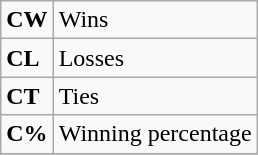<table class="wikitable">
<tr>
<td><strong>CW</strong></td>
<td>Wins</td>
</tr>
<tr>
<td><strong>CL</strong></td>
<td>Losses</td>
</tr>
<tr>
<td><strong>CT</strong></td>
<td>Ties</td>
</tr>
<tr>
<td><strong>C%</strong></td>
<td>Winning percentage</td>
</tr>
<tr>
</tr>
</table>
